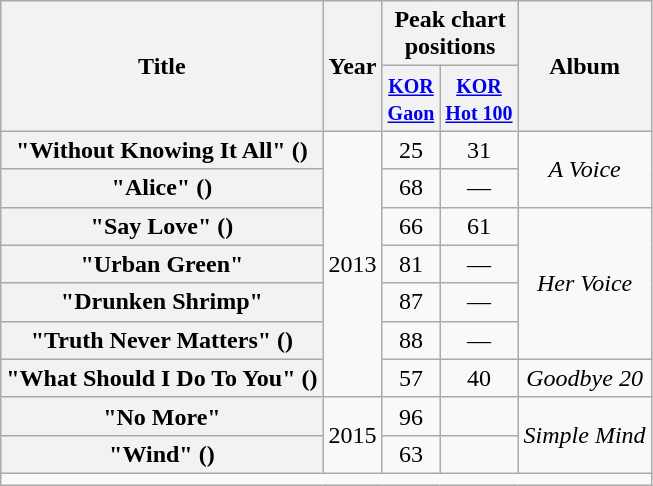<table class="wikitable plainrowheaders" style="text-align:center;">
<tr>
<th scope="col" rowspan="2">Title</th>
<th scope="col" rowspan="2">Year</th>
<th scope="col" colspan="2" style="width:5em;">Peak chart positions</th>
<th scope="col" rowspan="2">Album</th>
</tr>
<tr>
<th><small><a href='#'>KOR<br>Gaon</a></small><br></th>
<th><small><a href='#'>KOR<br>Hot 100</a></small><br></th>
</tr>
<tr>
<th scope="row">"Without Knowing It All" ()</th>
<td rowspan="7">2013</td>
<td>25</td>
<td>31</td>
<td rowspan=2><em>A Voice</em></td>
</tr>
<tr>
<th scope="row">"Alice" ()</th>
<td>68</td>
<td>—</td>
</tr>
<tr>
<th scope="row">"Say Love" ()</th>
<td>66</td>
<td>61</td>
<td rowspan="4"><em>Her Voice</em></td>
</tr>
<tr>
<th scope="row">"Urban Green"</th>
<td>81</td>
<td>—</td>
</tr>
<tr>
<th scope="row">"Drunken Shrimp"</th>
<td>87</td>
<td>—</td>
</tr>
<tr>
<th scope="row">"Truth Never Matters" ()</th>
<td>88</td>
<td>—</td>
</tr>
<tr>
<th scope="row">"What Should I Do To You" ()</th>
<td>57</td>
<td>40</td>
<td><em>Goodbye 20</em></td>
</tr>
<tr>
<th scope="row">"No More"</th>
<td rowspan="2">2015</td>
<td>96</td>
<td></td>
<td rowspan="2"><em>Simple Mind</em></td>
</tr>
<tr>
<th scope="row">"Wind" ()<br></th>
<td>63</td>
<td></td>
</tr>
<tr>
<td colspan="5"></td>
</tr>
</table>
